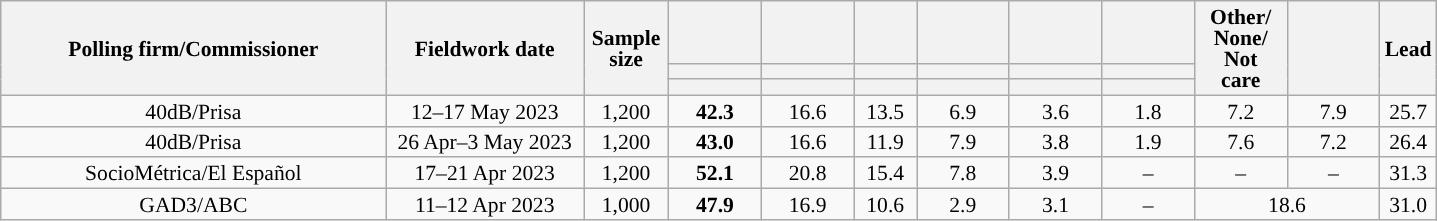<table class="wikitable collapsible collapsed" style="text-align:center; font-size:90%; line-height:14px;">
<tr style="height:42px;">
<th style="width:250px;" rowspan="3">Polling firm/Commissioner</th>
<th style="width:125px;" rowspan="3">Fieldwork date</th>
<th style="width:50px;" rowspan="3">Sample size</th>
<th style="width:55px;"></th>
<th style="width:55px;"></th>
<th style="width:35px;"></th>
<th style="width:55px;"></th>
<th style="width:55px;"></th>
<th style="width:55px;"></th>
<th style="width:55px;" rowspan="3">Other/<br>None/<br>Not<br>care</th>
<th style="width:55px;" rowspan="3"></th>
<th style="width:30px;" rowspan="3">Lead</th>
</tr>
<tr>
<th style="color:inherit;background:"></th>
<th style="color:inherit;background:"></th>
<th style="color:inherit;background:"></th>
<th style="color:inherit;background:"></th>
<th style="color:inherit;background:"></th>
<th style="color:inherit;background:"></th>
</tr>
<tr>
<th></th>
<th></th>
<th></th>
<th></th>
<th></th>
<th></th>
</tr>
<tr>
<td>40dB/Prisa</td>
<td>12–17 May 2023</td>
<td>1,200</td>
<td><strong>42.3</strong></td>
<td>16.6</td>
<td>13.5</td>
<td>6.9</td>
<td>3.6</td>
<td>1.8</td>
<td>7.2</td>
<td>7.9</td>
<td style="background:">25.7</td>
</tr>
<tr>
<td>40dB/Prisa</td>
<td>26 Apr–3 May 2023</td>
<td>1,200</td>
<td><strong>43.0</strong></td>
<td>16.6</td>
<td>11.9</td>
<td>7.9</td>
<td>3.8</td>
<td>1.9</td>
<td>7.6</td>
<td>7.2</td>
<td style="background:">26.4</td>
</tr>
<tr>
<td>SocioMétrica/El Español</td>
<td>17–21 Apr 2023</td>
<td>1,200</td>
<td><strong>52.1</strong></td>
<td>20.8</td>
<td>15.4</td>
<td>7.8</td>
<td>3.9</td>
<td>–</td>
<td>–</td>
<td>–</td>
<td style="background:">31.3</td>
</tr>
<tr>
<td>GAD3/ABC</td>
<td>11–12 Apr 2023</td>
<td>1,000</td>
<td><strong>47.9</strong></td>
<td>16.9</td>
<td>10.6</td>
<td>2.9</td>
<td>3.1</td>
<td>–</td>
<td colspan="2">18.6</td>
<td style="background:">31.0</td>
</tr>
</table>
